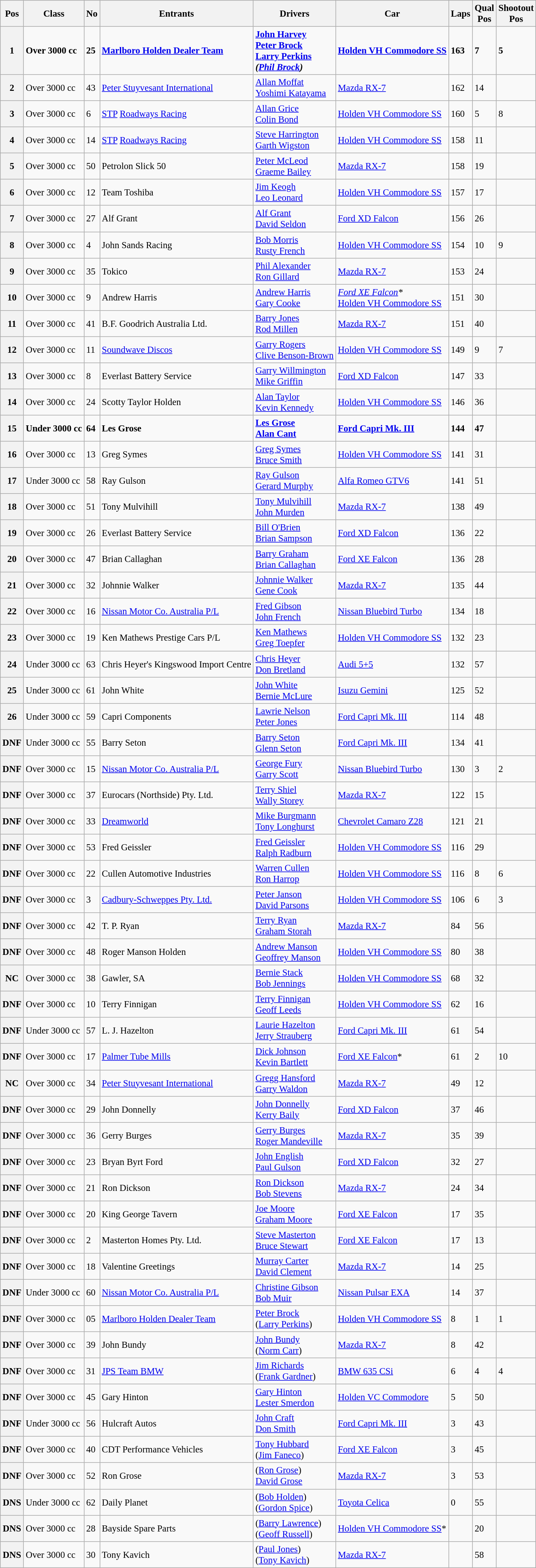<table class="wikitable sortable" style="font-size: 95%;">
<tr>
<th>Pos</th>
<th>Class</th>
<th>No</th>
<th>Entrants</th>
<th>Drivers</th>
<th>Car</th>
<th>Laps</th>
<th>Qual<br>Pos</th>
<th>Shootout<br>Pos</th>
</tr>
<tr style="font-weight:bold">
<th>1</th>
<td>Over 3000 cc</td>
<td>25</td>
<td><a href='#'>Marlboro Holden Dealer Team</a></td>
<td> <a href='#'>John Harvey</a><br> <a href='#'>Peter Brock</a><br> <a href='#'>Larry Perkins</a><br><em> (<a href='#'>Phil Brock</a>)</em></td>
<td><a href='#'>Holden VH Commodore SS</a></td>
<td>163</td>
<td>7</td>
<td>5</td>
</tr>
<tr>
<th>2</th>
<td>Over 3000 cc</td>
<td>43</td>
<td><a href='#'>Peter Stuyvesant International</a></td>
<td> <a href='#'>Allan Moffat</a><br> <a href='#'>Yoshimi Katayama</a></td>
<td><a href='#'>Mazda RX-7</a></td>
<td>162</td>
<td>14</td>
<td></td>
</tr>
<tr>
<th>3</th>
<td>Over 3000 cc</td>
<td>6</td>
<td><a href='#'>STP</a> <a href='#'>Roadways Racing</a></td>
<td> <a href='#'>Allan Grice</a><br> <a href='#'>Colin Bond</a></td>
<td><a href='#'>Holden VH Commodore SS</a></td>
<td>160</td>
<td>5</td>
<td>8</td>
</tr>
<tr>
<th>4</th>
<td>Over 3000 cc</td>
<td>14</td>
<td><a href='#'>STP</a> <a href='#'>Roadways Racing</a></td>
<td> <a href='#'>Steve Harrington</a><br> <a href='#'>Garth Wigston</a></td>
<td><a href='#'>Holden VH Commodore SS</a></td>
<td>158</td>
<td>11</td>
<td></td>
</tr>
<tr>
<th>5</th>
<td>Over 3000 cc</td>
<td>50</td>
<td>Petrolon Slick 50</td>
<td> <a href='#'>Peter McLeod</a><br> <a href='#'>Graeme Bailey</a></td>
<td><a href='#'>Mazda RX-7</a></td>
<td>158</td>
<td>19</td>
<td></td>
</tr>
<tr>
<th>6</th>
<td>Over 3000 cc</td>
<td>12</td>
<td>Team Toshiba</td>
<td> <a href='#'>Jim Keogh</a><br> <a href='#'>Leo Leonard</a></td>
<td><a href='#'>Holden VH Commodore SS</a></td>
<td>157</td>
<td>17</td>
<td></td>
</tr>
<tr>
<th>7</th>
<td>Over 3000 cc</td>
<td>27</td>
<td>Alf Grant</td>
<td> <a href='#'>Alf Grant</a><br> <a href='#'>David Seldon</a></td>
<td><a href='#'>Ford XD Falcon</a></td>
<td>156</td>
<td>26</td>
<td></td>
</tr>
<tr>
<th>8</th>
<td>Over 3000 cc</td>
<td>4</td>
<td>John Sands Racing</td>
<td> <a href='#'>Bob Morris</a><br> <a href='#'>Rusty French</a></td>
<td><a href='#'>Holden VH Commodore SS</a></td>
<td>154</td>
<td>10</td>
<td>9</td>
</tr>
<tr>
<th>9</th>
<td>Over 3000 cc</td>
<td>35</td>
<td>Tokico</td>
<td> <a href='#'>Phil Alexander</a><br> <a href='#'>Ron Gillard</a></td>
<td><a href='#'>Mazda RX-7</a></td>
<td>153</td>
<td>24</td>
<td></td>
</tr>
<tr>
<th>10</th>
<td>Over 3000 cc</td>
<td>9</td>
<td>Andrew Harris</td>
<td> <a href='#'>Andrew Harris</a><br> <a href='#'>Gary Cooke</a></td>
<td><em><a href='#'>Ford XE Falcon</a>*</em><br><a href='#'>Holden VH Commodore SS</a></td>
<td>151</td>
<td>30</td>
<td></td>
</tr>
<tr>
<th>11</th>
<td>Over 3000 cc</td>
<td>41</td>
<td>B.F. Goodrich Australia Ltd.</td>
<td> <a href='#'>Barry Jones</a><br> <a href='#'>Rod Millen</a></td>
<td><a href='#'>Mazda RX-7</a></td>
<td>151</td>
<td>40</td>
<td></td>
</tr>
<tr>
<th>12</th>
<td>Over 3000 cc</td>
<td>11</td>
<td><a href='#'>Soundwave Discos</a></td>
<td> <a href='#'>Garry Rogers</a><br> <a href='#'>Clive Benson-Brown</a></td>
<td><a href='#'>Holden VH Commodore SS</a></td>
<td>149</td>
<td>9</td>
<td>7</td>
</tr>
<tr>
<th>13</th>
<td>Over 3000 cc</td>
<td>8</td>
<td>Everlast Battery Service</td>
<td> <a href='#'>Garry Willmington</a><br> <a href='#'>Mike Griffin</a></td>
<td><a href='#'>Ford XD Falcon</a></td>
<td>147</td>
<td>33</td>
<td></td>
</tr>
<tr>
<th>14</th>
<td>Over 3000 cc</td>
<td>24</td>
<td>Scotty Taylor Holden</td>
<td> <a href='#'>Alan Taylor</a><br> <a href='#'>Kevin Kennedy</a></td>
<td><a href='#'>Holden VH Commodore SS</a></td>
<td>146</td>
<td>36</td>
<td></td>
</tr>
<tr style="font-weight:bold">
<th>15</th>
<td>Under 3000 cc</td>
<td>64</td>
<td>Les Grose</td>
<td> <a href='#'>Les Grose</a><br> <a href='#'>Alan Cant</a></td>
<td><a href='#'>Ford Capri Mk. III</a></td>
<td>144</td>
<td>47</td>
<td></td>
</tr>
<tr>
<th>16</th>
<td>Over 3000 cc</td>
<td>13</td>
<td>Greg Symes</td>
<td> <a href='#'>Greg Symes</a><br> <a href='#'>Bruce Smith</a></td>
<td><a href='#'>Holden VH Commodore SS</a></td>
<td>141</td>
<td>31</td>
<td></td>
</tr>
<tr>
<th>17</th>
<td>Under 3000 cc</td>
<td>58</td>
<td>Ray Gulson</td>
<td> <a href='#'>Ray Gulson</a><br> <a href='#'>Gerard Murphy</a></td>
<td><a href='#'>Alfa Romeo GTV6</a></td>
<td>141</td>
<td>51</td>
<td></td>
</tr>
<tr>
<th>18</th>
<td>Over 3000 cc</td>
<td>51</td>
<td>Tony Mulvihill</td>
<td> <a href='#'>Tony Mulvihill</a><br> <a href='#'>John Murden</a></td>
<td><a href='#'>Mazda RX-7</a></td>
<td>138</td>
<td>49</td>
<td></td>
</tr>
<tr>
<th>19</th>
<td>Over 3000 cc</td>
<td>26</td>
<td>Everlast Battery Service</td>
<td> <a href='#'>Bill O'Brien</a><br> <a href='#'>Brian Sampson</a></td>
<td><a href='#'>Ford XD Falcon</a></td>
<td>136</td>
<td>22</td>
<td></td>
</tr>
<tr>
<th>20</th>
<td>Over 3000 cc</td>
<td>47</td>
<td>Brian Callaghan</td>
<td> <a href='#'>Barry Graham</a><br> <a href='#'>Brian Callaghan</a></td>
<td><a href='#'>Ford XE Falcon</a></td>
<td>136</td>
<td>28</td>
<td></td>
</tr>
<tr>
<th>21</th>
<td>Over 3000 cc</td>
<td>32</td>
<td>Johnnie Walker</td>
<td> <a href='#'>Johnnie Walker</a><br> <a href='#'>Gene Cook</a></td>
<td><a href='#'>Mazda RX-7</a></td>
<td>135</td>
<td>44</td>
<td></td>
</tr>
<tr>
<th>22</th>
<td>Over 3000 cc</td>
<td>16</td>
<td><a href='#'>Nissan Motor Co. Australia P/L</a></td>
<td> <a href='#'>Fred Gibson</a><br> <a href='#'>John French</a></td>
<td><a href='#'>Nissan Bluebird Turbo</a></td>
<td>134</td>
<td>18</td>
<td></td>
</tr>
<tr>
<th>23</th>
<td>Over 3000 cc</td>
<td>19</td>
<td>Ken Mathews Prestige Cars P/L</td>
<td> <a href='#'>Ken Mathews</a><br> <a href='#'>Greg Toepfer</a></td>
<td><a href='#'>Holden VH Commodore SS</a></td>
<td>132</td>
<td>23</td>
<td></td>
</tr>
<tr>
<th>24</th>
<td>Under 3000 cc</td>
<td>63</td>
<td>Chris Heyer's Kingswood Import Centre</td>
<td> <a href='#'>Chris Heyer</a><br> <a href='#'>Don Bretland</a></td>
<td><a href='#'>Audi 5+5</a></td>
<td>132</td>
<td>57</td>
<td></td>
</tr>
<tr>
<th>25</th>
<td>Under 3000 cc</td>
<td>61</td>
<td>John White</td>
<td> <a href='#'>John White</a><br> <a href='#'>Bernie McLure</a></td>
<td><a href='#'>Isuzu Gemini</a></td>
<td>125</td>
<td>52</td>
<td></td>
</tr>
<tr>
<th>26</th>
<td>Under 3000 cc</td>
<td>59</td>
<td>Capri Components</td>
<td> <a href='#'>Lawrie Nelson</a><br> <a href='#'>Peter Jones</a></td>
<td><a href='#'>Ford Capri Mk. III</a></td>
<td>114</td>
<td>48</td>
<td></td>
</tr>
<tr>
<th>DNF</th>
<td>Under 3000 cc</td>
<td>55</td>
<td>Barry Seton</td>
<td> <a href='#'>Barry Seton</a><br> <a href='#'>Glenn Seton</a></td>
<td><a href='#'>Ford Capri Mk. III</a></td>
<td>134</td>
<td>41</td>
<td></td>
</tr>
<tr>
<th>DNF</th>
<td>Over 3000 cc</td>
<td>15</td>
<td><a href='#'>Nissan Motor Co. Australia P/L</a></td>
<td> <a href='#'>George Fury</a><br> <a href='#'>Garry Scott</a></td>
<td><a href='#'>Nissan Bluebird Turbo</a></td>
<td>130</td>
<td>3</td>
<td>2</td>
</tr>
<tr>
<th>DNF</th>
<td>Over 3000 cc</td>
<td>37</td>
<td>Eurocars (Northside) Pty. Ltd.</td>
<td> <a href='#'>Terry Shiel</a><br> <a href='#'>Wally Storey</a></td>
<td><a href='#'>Mazda RX-7</a></td>
<td>122</td>
<td>15</td>
<td></td>
</tr>
<tr>
<th>DNF</th>
<td>Over 3000 cc</td>
<td>33</td>
<td><a href='#'>Dreamworld</a></td>
<td> <a href='#'>Mike Burgmann</a><br> <a href='#'>Tony Longhurst</a></td>
<td><a href='#'>Chevrolet Camaro Z28</a></td>
<td>121</td>
<td>21</td>
<td></td>
</tr>
<tr>
<th>DNF</th>
<td>Over 3000 cc</td>
<td>53</td>
<td>Fred Geissler</td>
<td> <a href='#'>Fred Geissler</a><br> <a href='#'>Ralph Radburn</a></td>
<td><a href='#'>Holden VH Commodore SS</a></td>
<td>116</td>
<td>29</td>
<td></td>
</tr>
<tr>
<th>DNF</th>
<td>Over 3000 cc</td>
<td>22</td>
<td>Cullen Automotive Industries</td>
<td> <a href='#'>Warren Cullen</a><br> <a href='#'>Ron Harrop</a></td>
<td><a href='#'>Holden VH Commodore SS</a></td>
<td>116</td>
<td>8</td>
<td>6</td>
</tr>
<tr>
<th>DNF</th>
<td>Over 3000 cc</td>
<td>3</td>
<td><a href='#'>Cadbury-Schweppes Pty. Ltd.</a></td>
<td> <a href='#'>Peter Janson</a><br> <a href='#'>David Parsons</a></td>
<td><a href='#'>Holden VH Commodore SS</a></td>
<td>106</td>
<td>6</td>
<td>3</td>
</tr>
<tr>
<th>DNF</th>
<td>Over 3000 cc</td>
<td>42</td>
<td>T. P. Ryan</td>
<td> <a href='#'>Terry Ryan</a><br> <a href='#'>Graham Storah</a></td>
<td><a href='#'>Mazda RX-7</a></td>
<td>84</td>
<td>56</td>
<td></td>
</tr>
<tr>
<th>DNF</th>
<td>Over 3000 cc</td>
<td>48</td>
<td>Roger Manson Holden</td>
<td> <a href='#'>Andrew Manson</a><br> <a href='#'>Geoffrey Manson</a></td>
<td><a href='#'>Holden VH Commodore SS</a></td>
<td>80</td>
<td>38</td>
<td></td>
</tr>
<tr>
<th>NC</th>
<td>Over 3000 cc</td>
<td>38</td>
<td>Gawler, SA</td>
<td> <a href='#'>Bernie Stack</a><br> <a href='#'>Bob Jennings</a></td>
<td><a href='#'>Holden VH Commodore SS</a></td>
<td>68</td>
<td>32</td>
<td></td>
</tr>
<tr>
<th>DNF</th>
<td>Over 3000 cc</td>
<td>10</td>
<td>Terry Finnigan</td>
<td> <a href='#'>Terry Finnigan</a><br> <a href='#'>Geoff Leeds</a></td>
<td><a href='#'>Holden VH Commodore SS</a></td>
<td>62</td>
<td>16</td>
<td></td>
</tr>
<tr>
<th>DNF</th>
<td>Under 3000 cc</td>
<td>57</td>
<td>L. J. Hazelton</td>
<td> <a href='#'>Laurie Hazelton</a><br> <a href='#'>Jerry Strauberg</a></td>
<td><a href='#'>Ford Capri Mk. III</a></td>
<td>61</td>
<td>54</td>
<td></td>
</tr>
<tr>
<th>DNF</th>
<td>Over 3000 cc</td>
<td>17</td>
<td><a href='#'>Palmer Tube Mills</a></td>
<td> <a href='#'>Dick Johnson</a><br> <a href='#'>Kevin Bartlett</a></td>
<td><a href='#'>Ford XE Falcon</a>*</td>
<td>61</td>
<td>2</td>
<td>10</td>
</tr>
<tr>
<th>NC</th>
<td>Over 3000 cc</td>
<td>34</td>
<td><a href='#'>Peter Stuyvesant International</a></td>
<td> <a href='#'>Gregg Hansford</a><br> <a href='#'>Garry Waldon</a></td>
<td><a href='#'>Mazda RX-7</a></td>
<td>49</td>
<td>12</td>
<td></td>
</tr>
<tr>
<th>DNF</th>
<td>Over 3000 cc</td>
<td>29</td>
<td>John Donnelly</td>
<td> <a href='#'>John Donnelly</a><br> <a href='#'>Kerry Baily</a></td>
<td><a href='#'>Ford XD Falcon</a></td>
<td>37</td>
<td>46</td>
<td></td>
</tr>
<tr>
<th>DNF</th>
<td>Over 3000 cc</td>
<td>36</td>
<td>Gerry Burges</td>
<td> <a href='#'>Gerry Burges</a><br> <a href='#'>Roger Mandeville</a></td>
<td><a href='#'>Mazda RX-7</a></td>
<td>35</td>
<td>39</td>
<td></td>
</tr>
<tr>
<th>DNF</th>
<td>Over 3000 cc</td>
<td>23</td>
<td>Bryan Byrt Ford</td>
<td> <a href='#'>John English</a><br> <a href='#'>Paul Gulson</a></td>
<td><a href='#'>Ford XD Falcon</a></td>
<td>32</td>
<td>27</td>
<td></td>
</tr>
<tr>
<th>DNF</th>
<td>Over 3000 cc</td>
<td>21</td>
<td>Ron Dickson</td>
<td> <a href='#'>Ron Dickson</a><br> <a href='#'>Bob Stevens</a></td>
<td><a href='#'>Mazda RX-7</a></td>
<td>24</td>
<td>34</td>
<td></td>
</tr>
<tr>
<th>DNF</th>
<td>Over 3000 cc</td>
<td>20</td>
<td>King George Tavern</td>
<td> <a href='#'>Joe Moore</a><br> <a href='#'>Graham Moore</a></td>
<td><a href='#'>Ford XE Falcon</a></td>
<td>17</td>
<td>35</td>
<td></td>
</tr>
<tr>
<th>DNF</th>
<td>Over 3000 cc</td>
<td>2</td>
<td>Masterton Homes Pty. Ltd.</td>
<td> <a href='#'>Steve Masterton</a><br> <a href='#'>Bruce Stewart</a></td>
<td><a href='#'>Ford XE Falcon</a></td>
<td>17</td>
<td>13</td>
<td></td>
</tr>
<tr>
<th>DNF</th>
<td>Over 3000 cc</td>
<td>18</td>
<td>Valentine Greetings</td>
<td> <a href='#'>Murray Carter</a><br> <a href='#'>David Clement</a></td>
<td><a href='#'>Mazda RX-7</a></td>
<td>14</td>
<td>25</td>
<td></td>
</tr>
<tr>
<th>DNF</th>
<td>Under 3000 cc</td>
<td>60</td>
<td><a href='#'>Nissan Motor Co. Australia P/L</a></td>
<td> <a href='#'>Christine Gibson</a><br> <a href='#'>Bob Muir</a></td>
<td><a href='#'>Nissan Pulsar EXA</a></td>
<td>14</td>
<td>37</td>
<td></td>
</tr>
<tr>
<th>DNF</th>
<td>Over 3000 cc</td>
<td>05</td>
<td><a href='#'>Marlboro Holden Dealer Team</a></td>
<td> <a href='#'>Peter Brock</a><br> (<a href='#'>Larry Perkins</a>)</td>
<td><a href='#'>Holden VH Commodore SS</a></td>
<td>8</td>
<td>1</td>
<td>1</td>
</tr>
<tr>
<th>DNF</th>
<td>Over 3000 cc</td>
<td>39</td>
<td>John Bundy</td>
<td> <a href='#'>John Bundy</a><br> (<a href='#'>Norm Carr</a>)</td>
<td><a href='#'>Mazda RX-7</a></td>
<td>8</td>
<td>42</td>
<td></td>
</tr>
<tr>
<th>DNF</th>
<td>Over 3000 cc</td>
<td>31</td>
<td><a href='#'>JPS Team BMW</a></td>
<td> <a href='#'>Jim Richards</a><br> (<a href='#'>Frank Gardner</a>)</td>
<td><a href='#'>BMW 635 CSi</a></td>
<td>6</td>
<td>4</td>
<td>4</td>
</tr>
<tr>
<th>DNF</th>
<td>Over 3000 cc</td>
<td>45</td>
<td>Gary Hinton</td>
<td> <a href='#'>Gary Hinton</a><br> <a href='#'>Lester Smerdon</a></td>
<td><a href='#'>Holden VC Commodore</a></td>
<td>5</td>
<td>50</td>
<td></td>
</tr>
<tr>
<th>DNF</th>
<td>Under 3000 cc</td>
<td>56</td>
<td>Hulcraft Autos</td>
<td> <a href='#'>John Craft</a><br> <a href='#'>Don Smith</a></td>
<td><a href='#'>Ford Capri Mk. III</a></td>
<td>3</td>
<td>43</td>
<td></td>
</tr>
<tr>
<th>DNF</th>
<td>Over 3000 cc</td>
<td>40</td>
<td>CDT Performance Vehicles</td>
<td> <a href='#'>Tony Hubbard</a><br> (<a href='#'>Jim Faneco</a>)</td>
<td><a href='#'>Ford XE Falcon</a></td>
<td>3</td>
<td>45</td>
<td></td>
</tr>
<tr>
<th>DNF</th>
<td>Over 3000 cc</td>
<td>52</td>
<td>Ron Grose</td>
<td> (<a href='#'>Ron Grose</a>)<br> <a href='#'>David Grose</a></td>
<td><a href='#'>Mazda RX-7</a></td>
<td>3</td>
<td>53</td>
<td></td>
</tr>
<tr>
<th>DNS</th>
<td>Under 3000 cc</td>
<td>62</td>
<td>Daily Planet</td>
<td> (<a href='#'>Bob Holden</a>)<br> (<a href='#'>Gordon Spice</a>)</td>
<td><a href='#'>Toyota Celica</a></td>
<td>0</td>
<td>55</td>
<td></td>
</tr>
<tr>
<th>DNS</th>
<td>Over 3000 cc</td>
<td>28</td>
<td>Bayside Spare Parts</td>
<td> (<a href='#'>Barry Lawrence</a>)<br> (<a href='#'>Geoff Russell</a>)</td>
<td><a href='#'>Holden VH Commodore SS</a>*</td>
<td></td>
<td>20</td>
<td></td>
</tr>
<tr>
<th>DNS</th>
<td>Over 3000 cc</td>
<td>30</td>
<td>Tony Kavich</td>
<td> (<a href='#'>Paul Jones</a>)<br> (<a href='#'>Tony Kavich</a>)</td>
<td><a href='#'>Mazda RX-7</a></td>
<td></td>
<td>58</td>
<td></td>
</tr>
</table>
